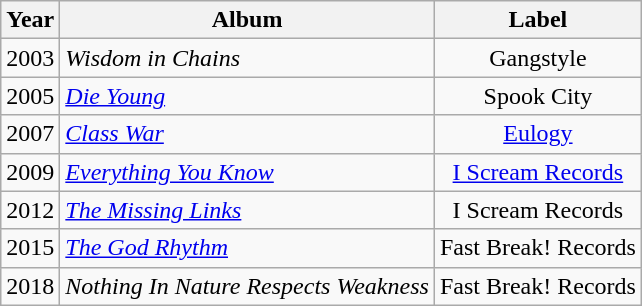<table class="wikitable">
<tr>
<th>Year</th>
<th>Album</th>
<th>Label</th>
</tr>
<tr>
<td>2003</td>
<td><em>Wisdom in Chains</em></td>
<td style="text-align:center;">Gangstyle</td>
</tr>
<tr>
<td>2005</td>
<td><em><a href='#'>Die Young</a></em></td>
<td style="text-align:center;">Spook City</td>
</tr>
<tr>
<td>2007</td>
<td><em><a href='#'>Class War</a></em></td>
<td style="text-align:center;"><a href='#'>Eulogy</a></td>
</tr>
<tr>
<td>2009</td>
<td><em><a href='#'>Everything You Know</a></em></td>
<td style="text-align:center;"><a href='#'>I Scream Records</a></td>
</tr>
<tr>
<td>2012</td>
<td><em><a href='#'>The Missing Links</a></em></td>
<td style="text-align:center;">I Scream Records</td>
</tr>
<tr>
<td>2015</td>
<td><em><a href='#'>The God Rhythm</a></em></td>
<td style="text-align:center;">Fast Break! Records</td>
</tr>
<tr>
<td>2018</td>
<td><em>Nothing In Nature Respects Weakness</em></td>
<td style="text-align:center;">Fast Break! Records</td>
</tr>
</table>
